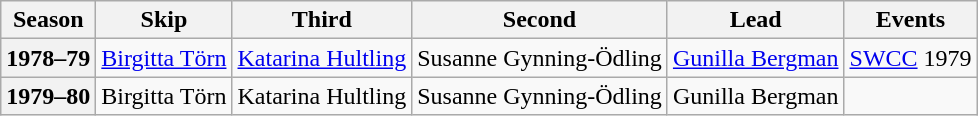<table class="wikitable">
<tr>
<th scope="col">Season</th>
<th scope="col">Skip</th>
<th scope="col">Third</th>
<th scope="col">Second</th>
<th scope="col">Lead</th>
<th scope="col">Events</th>
</tr>
<tr>
<th scope="row">1978–79</th>
<td><a href='#'>Birgitta Törn</a></td>
<td><a href='#'>Katarina Hultling</a></td>
<td>Susanne Gynning-Ödling</td>
<td><a href='#'>Gunilla Bergman</a></td>
<td><a href='#'>SWCC</a> 1979 <br> </td>
</tr>
<tr>
<th scope="row">1979–80</th>
<td>Birgitta Törn</td>
<td>Katarina Hultling</td>
<td>Susanne Gynning-Ödling</td>
<td>Gunilla Bergman</td>
<td> </td>
</tr>
</table>
